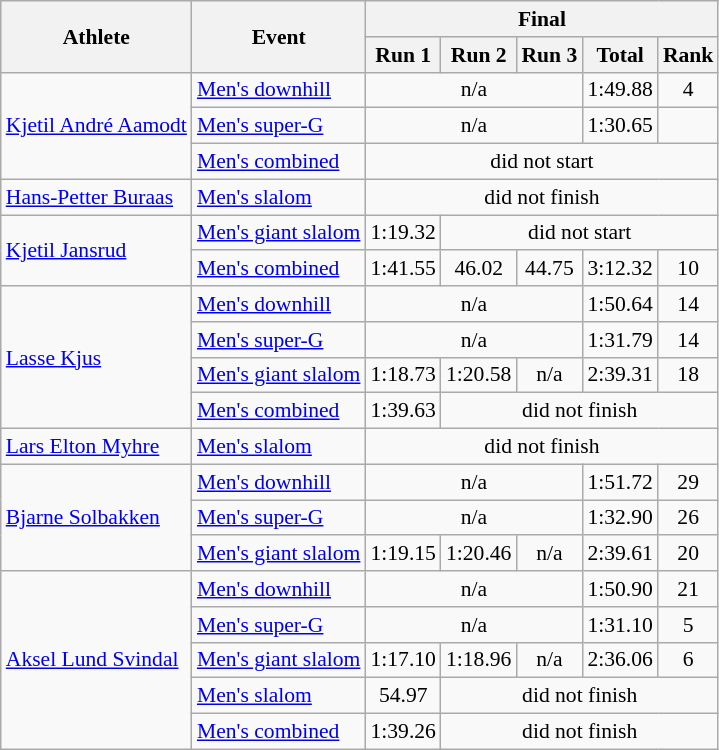<table class="wikitable" style="font-size:90%">
<tr>
<th rowspan="2">Athlete</th>
<th rowspan="2">Event</th>
<th colspan="5">Final</th>
</tr>
<tr>
<th>Run 1</th>
<th>Run 2</th>
<th>Run 3</th>
<th>Total</th>
<th>Rank</th>
</tr>
<tr>
<td rowspan=3><a href='#'>Kjetil André Aamodt</a></td>
<td><a href='#'>Men's downhill</a></td>
<td colspan=3 align="center">n/a</td>
<td align="center">1:49.88</td>
<td align="center">4</td>
</tr>
<tr>
<td><a href='#'>Men's super-G</a></td>
<td colspan=3 align="center">n/a</td>
<td align="center">1:30.65</td>
<td align="center"></td>
</tr>
<tr>
<td><a href='#'>Men's combined</a></td>
<td colspan=5 align="center">did not start</td>
</tr>
<tr>
<td><a href='#'>Hans-Petter Buraas</a></td>
<td><a href='#'>Men's slalom</a></td>
<td colspan=5 align="center">did not finish</td>
</tr>
<tr>
<td rowspan=2><a href='#'>Kjetil Jansrud</a></td>
<td><a href='#'>Men's giant slalom</a></td>
<td align="center">1:19.32</td>
<td colspan=4 align="center">did not start</td>
</tr>
<tr>
<td><a href='#'>Men's combined</a></td>
<td align="center">1:41.55</td>
<td align="center">46.02</td>
<td align="center">44.75</td>
<td align="center">3:12.32</td>
<td align="center">10</td>
</tr>
<tr>
<td rowspan=4><a href='#'>Lasse Kjus</a></td>
<td><a href='#'>Men's downhill</a></td>
<td colspan=3 align="center">n/a</td>
<td align="center">1:50.64</td>
<td align="center">14</td>
</tr>
<tr>
<td><a href='#'>Men's super-G</a></td>
<td colspan=3 align="center">n/a</td>
<td align="center">1:31.79</td>
<td align="center">14</td>
</tr>
<tr>
<td><a href='#'>Men's giant slalom</a></td>
<td align="center">1:18.73</td>
<td align="center">1:20.58</td>
<td align="center">n/a</td>
<td align="center">2:39.31</td>
<td align="center">18</td>
</tr>
<tr>
<td><a href='#'>Men's combined</a></td>
<td align="center">1:39.63</td>
<td colspan=4 align="center">did not finish</td>
</tr>
<tr>
<td><a href='#'>Lars Elton Myhre</a></td>
<td><a href='#'>Men's slalom</a></td>
<td colspan=5 align="center">did not finish</td>
</tr>
<tr>
<td rowspan=3><a href='#'>Bjarne Solbakken</a></td>
<td><a href='#'>Men's downhill</a></td>
<td colspan=3 align="center">n/a</td>
<td align="center">1:51.72</td>
<td align="center">29</td>
</tr>
<tr>
<td><a href='#'>Men's super-G</a></td>
<td colspan=3 align="center">n/a</td>
<td align="center">1:32.90</td>
<td align="center">26</td>
</tr>
<tr>
<td><a href='#'>Men's giant slalom</a></td>
<td align="center">1:19.15</td>
<td align="center">1:20.46</td>
<td align="center">n/a</td>
<td align="center">2:39.61</td>
<td align="center">20</td>
</tr>
<tr>
<td rowspan=5><a href='#'>Aksel Lund Svindal</a></td>
<td><a href='#'>Men's downhill</a></td>
<td colspan=3 align="center">n/a</td>
<td align="center">1:50.90</td>
<td align="center">21</td>
</tr>
<tr>
<td><a href='#'>Men's super-G</a></td>
<td colspan=3 align="center">n/a</td>
<td align="center">1:31.10</td>
<td align="center">5</td>
</tr>
<tr>
<td><a href='#'>Men's giant slalom</a></td>
<td align="center">1:17.10</td>
<td align="center">1:18.96</td>
<td align="center">n/a</td>
<td align="center">2:36.06</td>
<td align="center">6</td>
</tr>
<tr>
<td><a href='#'>Men's slalom</a></td>
<td align="center">54.97</td>
<td colspan=4 align="center">did not finish</td>
</tr>
<tr>
<td><a href='#'>Men's combined</a></td>
<td align="center">1:39.26</td>
<td colspan=4 align="center">did not finish</td>
</tr>
</table>
